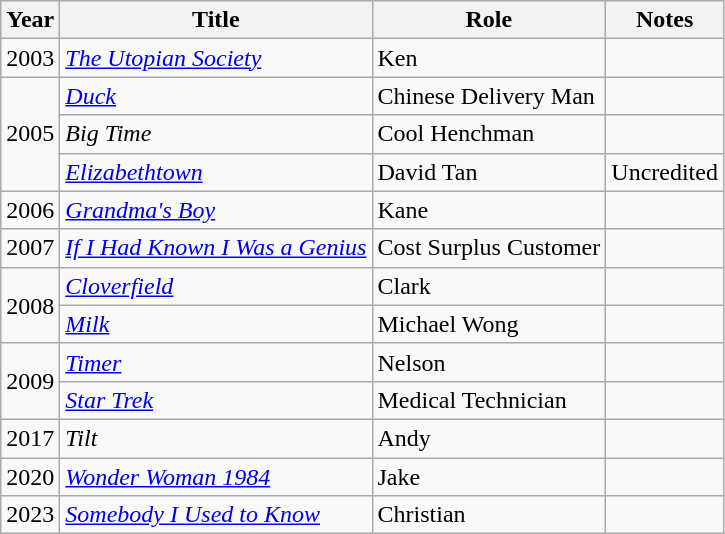<table class="wikitable sortable">
<tr>
<th>Year</th>
<th>Title</th>
<th>Role</th>
<th>Notes</th>
</tr>
<tr>
<td>2003</td>
<td><em><a href='#'>The Utopian Society</a></em></td>
<td>Ken</td>
<td></td>
</tr>
<tr>
<td rowspan="3">2005</td>
<td><a href='#'><em>Duck</em></a></td>
<td>Chinese Delivery Man</td>
<td></td>
</tr>
<tr>
<td><em>Big Time</em></td>
<td>Cool Henchman</td>
<td></td>
</tr>
<tr>
<td><a href='#'><em>Elizabethtown</em></a></td>
<td>David Tan</td>
<td>Uncredited</td>
</tr>
<tr>
<td>2006</td>
<td><a href='#'><em>Grandma's Boy</em></a></td>
<td>Kane</td>
<td></td>
</tr>
<tr>
<td>2007</td>
<td><em><a href='#'>If I Had Known I Was a Genius</a></em></td>
<td>Cost Surplus Customer</td>
<td></td>
</tr>
<tr>
<td rowspan="2">2008</td>
<td><em><a href='#'>Cloverfield</a></em></td>
<td>Clark</td>
<td></td>
</tr>
<tr>
<td><a href='#'><em>Milk</em></a></td>
<td>Michael Wong</td>
<td></td>
</tr>
<tr>
<td rowspan="2">2009</td>
<td><a href='#'><em>Timer</em></a></td>
<td>Nelson</td>
<td></td>
</tr>
<tr>
<td><em><a href='#'>Star Trek</a></em></td>
<td>Medical Technician</td>
<td></td>
</tr>
<tr>
<td>2017</td>
<td><em>Tilt</em></td>
<td>Andy</td>
<td></td>
</tr>
<tr>
<td>2020</td>
<td><em><a href='#'>Wonder Woman 1984</a></em></td>
<td>Jake</td>
<td></td>
</tr>
<tr>
<td>2023</td>
<td><em><a href='#'>Somebody I Used to Know</a></em></td>
<td>Christian</td>
<td></td>
</tr>
</table>
